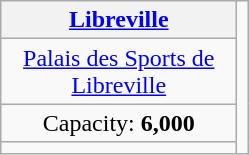<table class="wikitable" style="text-align:center" align=center>
<tr>
<th><a href='#'>Libreville</a></th>
<td rowspan=6></td>
</tr>
<tr>
<td width=150px><a href='#'>Palais des Sports de Libreville</a></td>
</tr>
<tr>
<td>Capacity: <strong>6,000</strong></td>
</tr>
<tr>
<td></td>
</tr>
</table>
